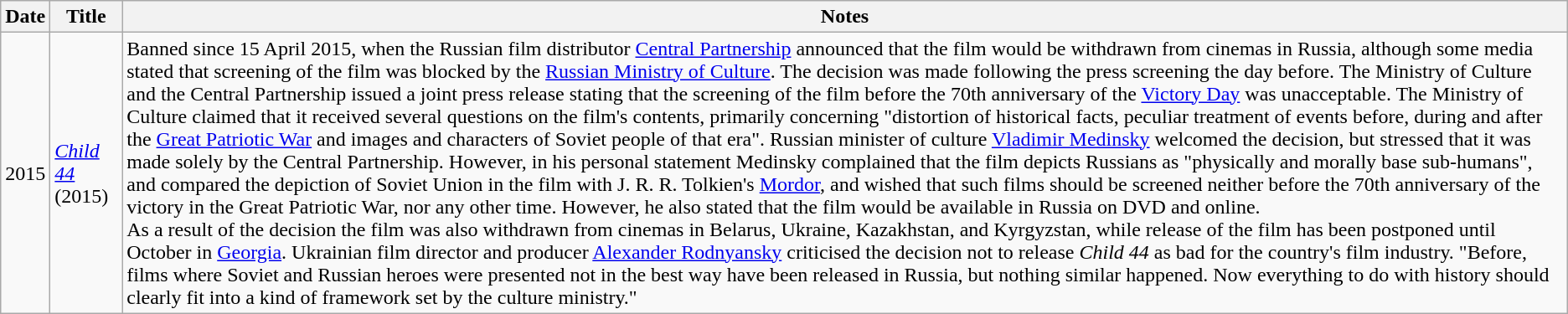<table class="wikitable sortable">
<tr>
<th>Date</th>
<th>Title</th>
<th>Notes</th>
</tr>
<tr>
<td>2015</td>
<td><em><a href='#'>Child 44</a></em> (2015)</td>
<td>Banned since 15 April 2015, when the Russian film distributor <a href='#'>Central Partnership</a> announced that the film would be withdrawn from cinemas in Russia, although some media stated that screening of the film was blocked by the <a href='#'>Russian Ministry of Culture</a>. The decision was made following the press screening the day before. The Ministry of Culture and the Central Partnership issued a joint press release stating that the screening of the film before the 70th anniversary of the <a href='#'>Victory Day</a> was unacceptable. The Ministry of Culture claimed that it received several questions on the film's contents, primarily concerning "distortion of historical facts, peculiar treatment of events before, during and after the <a href='#'>Great Patriotic War</a> and images and characters of Soviet people of that era". Russian minister of culture <a href='#'>Vladimir Medinsky</a> welcomed the decision, but stressed that it was made solely by the Central Partnership. However, in his personal statement Medinsky complained that the film depicts Russians as "physically and morally base sub-humans", and compared the depiction of Soviet Union in the film with J. R. R. Tolkien's <a href='#'>Mordor</a>, and wished that such films should be screened neither before the 70th anniversary of the victory in the Great Patriotic War, nor any other time. However, he also stated that the film would be available in Russia on DVD and online.<br>As a result of the decision the film was also withdrawn from cinemas in Belarus, Ukraine, Kazakhstan, and Kyrgyzstan, while release of the film has been postponed until October in <a href='#'>Georgia</a>. Ukrainian film director and producer <a href='#'>Alexander Rodnyansky</a> criticised the decision not to release <em>Child 44</em> as bad for the country's film industry. "Before, films where Soviet and Russian heroes were presented not in the best way have been released in Russia, but nothing similar happened. Now everything to do with history should clearly fit into a kind of framework set by the culture ministry."</td>
</tr>
</table>
